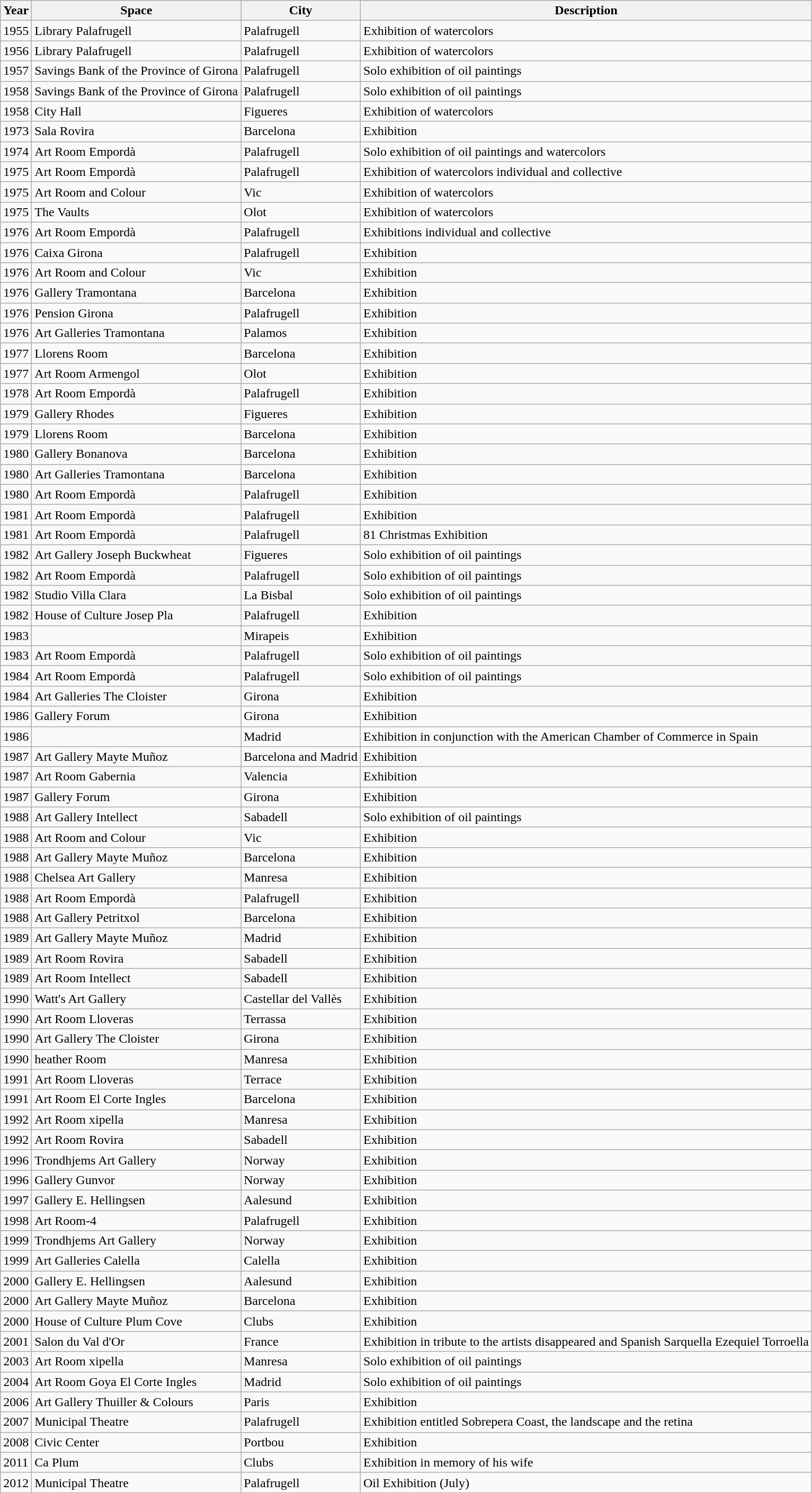<table Class = "sortable wikitable" border = "1"  |>
<tr>
<th scope = col>Year</th>
<th scope = col>Space</th>
<th scope = col>City</th>
<th scope = col>Description</th>
</tr>
<tr ---->
<td>1955</td>
<td>Library Palafrugell</td>
<td>Palafrugell</td>
<td>Exhibition of watercolors</td>
</tr>
<tr>
<td>1956</td>
<td>Library Palafrugell</td>
<td>Palafrugell</td>
<td>Exhibition of watercolors</td>
</tr>
<tr>
<td>1957</td>
<td>Savings Bank of the Province of Girona</td>
<td>Palafrugell</td>
<td>Solo exhibition of oil paintings</td>
</tr>
<tr>
<td>1958</td>
<td>Savings Bank of the Province of Girona</td>
<td>Palafrugell</td>
<td>Solo exhibition of oil paintings</td>
</tr>
<tr>
<td>1958</td>
<td>City Hall</td>
<td>Figueres</td>
<td>Exhibition of watercolors</td>
</tr>
<tr>
<td>1973</td>
<td>Sala Rovira</td>
<td>Barcelona</td>
<td>Exhibition</td>
</tr>
<tr>
<td>1974</td>
<td>Art Room Empordà</td>
<td>Palafrugell</td>
<td>Solo exhibition of oil paintings and watercolors</td>
</tr>
<tr>
<td>1975</td>
<td>Art Room Empordà</td>
<td>Palafrugell</td>
<td>Exhibition of watercolors individual and collective</td>
</tr>
<tr>
<td>1975</td>
<td>Art Room and Colour</td>
<td>Vic</td>
<td>Exhibition of watercolors</td>
</tr>
<tr>
<td>1975</td>
<td>The Vaults</td>
<td>Olot</td>
<td>Exhibition of watercolors</td>
</tr>
<tr>
<td>1976</td>
<td>Art Room Empordà</td>
<td>Palafrugell</td>
<td>Exhibitions individual and collective</td>
</tr>
<tr>
<td>1976</td>
<td>Caixa Girona</td>
<td>Palafrugell</td>
<td>Exhibition</td>
</tr>
<tr>
<td>1976</td>
<td>Art Room and Colour</td>
<td>Vic</td>
<td>Exhibition</td>
</tr>
<tr>
<td>1976</td>
<td>Gallery Tramontana</td>
<td>Barcelona</td>
<td>Exhibition</td>
</tr>
<tr>
<td>1976</td>
<td>Pension Girona</td>
<td>Palafrugell</td>
<td>Exhibition</td>
</tr>
<tr>
<td>1976</td>
<td>Art Galleries Tramontana</td>
<td>Palamos</td>
<td>Exhibition</td>
</tr>
<tr>
<td>1977</td>
<td>Llorens Room</td>
<td>Barcelona</td>
<td>Exhibition</td>
</tr>
<tr>
<td>1977</td>
<td>Art Room Armengol</td>
<td>Olot</td>
<td>Exhibition</td>
</tr>
<tr>
<td>1978</td>
<td>Art Room Empordà</td>
<td>Palafrugell</td>
<td>Exhibition</td>
</tr>
<tr>
<td>1979</td>
<td>Gallery Rhodes</td>
<td>Figueres</td>
<td>Exhibition</td>
</tr>
<tr>
<td>1979</td>
<td>Llorens Room</td>
<td>Barcelona</td>
<td>Exhibition</td>
</tr>
<tr>
<td>1980</td>
<td>Gallery Bonanova</td>
<td>Barcelona</td>
<td>Exhibition</td>
</tr>
<tr>
<td>1980</td>
<td>Art Galleries Tramontana</td>
<td>Barcelona</td>
<td>Exhibition</td>
</tr>
<tr>
<td>1980</td>
<td>Art Room Empordà</td>
<td>Palafrugell</td>
<td>Exhibition</td>
</tr>
<tr>
<td>1981</td>
<td>Art Room Empordà</td>
<td>Palafrugell</td>
<td>Exhibition</td>
</tr>
<tr>
<td>1981</td>
<td>Art Room Empordà</td>
<td>Palafrugell</td>
<td>81 Christmas Exhibition</td>
</tr>
<tr>
<td>1982</td>
<td>Art Gallery Joseph Buckwheat</td>
<td>Figueres</td>
<td>Solo exhibition of oil paintings</td>
</tr>
<tr>
<td>1982</td>
<td>Art Room Empordà</td>
<td>Palafrugell</td>
<td>Solo exhibition of oil paintings</td>
</tr>
<tr>
<td>1982</td>
<td>Studio Villa Clara</td>
<td>La Bisbal</td>
<td>Solo exhibition of oil paintings</td>
</tr>
<tr>
<td>1982</td>
<td>House of Culture Josep Pla</td>
<td>Palafrugell</td>
<td>Exhibition</td>
</tr>
<tr>
<td>1983</td>
<td></td>
<td>Mirapeis</td>
<td>Exhibition</td>
</tr>
<tr>
<td>1983</td>
<td>Art Room Empordà</td>
<td>Palafrugell</td>
<td>Solo exhibition of oil paintings</td>
</tr>
<tr>
<td>1984</td>
<td>Art Room Empordà</td>
<td>Palafrugell</td>
<td>Solo exhibition of oil paintings</td>
</tr>
<tr>
<td>1984</td>
<td>Art Galleries The Cloister</td>
<td>Girona</td>
<td>Exhibition</td>
</tr>
<tr>
<td>1986</td>
<td>Gallery Forum</td>
<td>Girona</td>
<td>Exhibition</td>
</tr>
<tr>
<td>1986</td>
<td></td>
<td>Madrid</td>
<td>Exhibition in conjunction with the American Chamber of Commerce in Spain</td>
</tr>
<tr>
<td>1987</td>
<td>Art Gallery Mayte Muñoz</td>
<td>Barcelona and Madrid</td>
<td>Exhibition</td>
</tr>
<tr>
<td>1987</td>
<td>Art Room Gabernia</td>
<td>Valencia</td>
<td>Exhibition</td>
</tr>
<tr>
<td>1987</td>
<td>Gallery Forum</td>
<td>Girona</td>
<td>Exhibition</td>
</tr>
<tr>
<td>1988</td>
<td>Art Gallery Intellect</td>
<td>Sabadell</td>
<td>Solo exhibition of oil paintings</td>
</tr>
<tr>
<td>1988</td>
<td>Art Room and Colour</td>
<td>Vic</td>
<td>Exhibition</td>
</tr>
<tr>
<td>1988</td>
<td>Art Gallery Mayte Muñoz</td>
<td>Barcelona</td>
<td>Exhibition</td>
</tr>
<tr>
<td>1988</td>
<td>Chelsea Art Gallery</td>
<td>Manresa</td>
<td>Exhibition</td>
</tr>
<tr>
<td>1988</td>
<td>Art Room Empordà</td>
<td>Palafrugell</td>
<td>Exhibition</td>
</tr>
<tr>
<td>1988</td>
<td>Art Gallery Petritxol</td>
<td>Barcelona</td>
<td>Exhibition</td>
</tr>
<tr>
<td>1989</td>
<td>Art Gallery Mayte Muñoz</td>
<td>Madrid</td>
<td>Exhibition</td>
</tr>
<tr>
<td>1989</td>
<td>Art Room Rovira</td>
<td>Sabadell</td>
<td>Exhibition</td>
</tr>
<tr>
<td>1989</td>
<td>Art Room Intellect</td>
<td>Sabadell</td>
<td>Exhibition</td>
</tr>
<tr>
<td>1990</td>
<td>Watt's Art Gallery</td>
<td>Castellar del Vallès</td>
<td>Exhibition</td>
</tr>
<tr>
<td>1990</td>
<td>Art Room Lloveras</td>
<td>Terrassa</td>
<td>Exhibition</td>
</tr>
<tr>
<td>1990</td>
<td>Art Gallery The Cloister</td>
<td>Girona</td>
<td>Exhibition</td>
</tr>
<tr>
<td>1990</td>
<td>heather Room</td>
<td>Manresa</td>
<td>Exhibition</td>
</tr>
<tr>
<td>1991</td>
<td>Art Room Lloveras</td>
<td>Terrace</td>
<td>Exhibition</td>
</tr>
<tr>
<td>1991</td>
<td>Art Room El Corte Ingles</td>
<td>Barcelona</td>
<td>Exhibition</td>
</tr>
<tr>
<td>1992</td>
<td>Art Room xipella</td>
<td>Manresa</td>
<td>Exhibition</td>
</tr>
<tr>
<td>1992</td>
<td>Art Room Rovira</td>
<td>Sabadell</td>
<td>Exhibition</td>
</tr>
<tr>
<td>1996</td>
<td>Trondhjems Art Gallery</td>
<td>Norway</td>
<td>Exhibition</td>
</tr>
<tr>
<td>1996</td>
<td>Gallery Gunvor</td>
<td>Norway</td>
<td>Exhibition</td>
</tr>
<tr>
<td>1997</td>
<td>Gallery E. Hellingsen</td>
<td>Aalesund</td>
<td>Exhibition</td>
</tr>
<tr>
<td>1998</td>
<td>Art Room-4</td>
<td>Palafrugell</td>
<td>Exhibition</td>
</tr>
<tr>
<td>1999</td>
<td>Trondhjems Art Gallery</td>
<td>Norway</td>
<td>Exhibition</td>
</tr>
<tr>
<td>1999</td>
<td>Art Galleries Calella</td>
<td>Calella</td>
<td>Exhibition</td>
</tr>
<tr>
<td>2000</td>
<td>Gallery E. Hellingsen</td>
<td>Aalesund</td>
<td>Exhibition</td>
</tr>
<tr>
<td>2000</td>
<td>Art Gallery Mayte Muñoz</td>
<td>Barcelona</td>
<td>Exhibition</td>
</tr>
<tr>
<td>2000</td>
<td>House of Culture Plum Cove</td>
<td>Clubs</td>
<td>Exhibition</td>
</tr>
<tr>
<td>2001</td>
<td>Salon du Val d'Or</td>
<td>France</td>
<td>Exhibition in tribute to the artists disappeared and Spanish Sarquella Ezequiel Torroella</td>
</tr>
<tr>
<td>2003</td>
<td>Art Room xipella</td>
<td>Manresa</td>
<td>Solo exhibition of oil paintings</td>
</tr>
<tr>
<td>2004</td>
<td>Art Room Goya El Corte Ingles</td>
<td>Madrid</td>
<td>Solo exhibition of oil paintings</td>
</tr>
<tr>
<td>2006</td>
<td>Art Gallery Thuiller & Colours</td>
<td>Paris</td>
<td>Exhibition</td>
</tr>
<tr>
<td>2007</td>
<td>Municipal Theatre</td>
<td>Palafrugell</td>
<td>Exhibition entitled Sobrepera Coast, the landscape and the retina</td>
</tr>
<tr>
<td>2008</td>
<td>Civic Center</td>
<td>Portbou</td>
<td>Exhibition</td>
</tr>
<tr>
<td>2011</td>
<td>Ca Plum</td>
<td>Clubs</td>
<td>Exhibition in memory of his wife</td>
</tr>
<tr>
<td>2012</td>
<td>Municipal Theatre</td>
<td>Palafrugell</td>
<td>Oil Exhibition (July)</td>
</tr>
</table>
